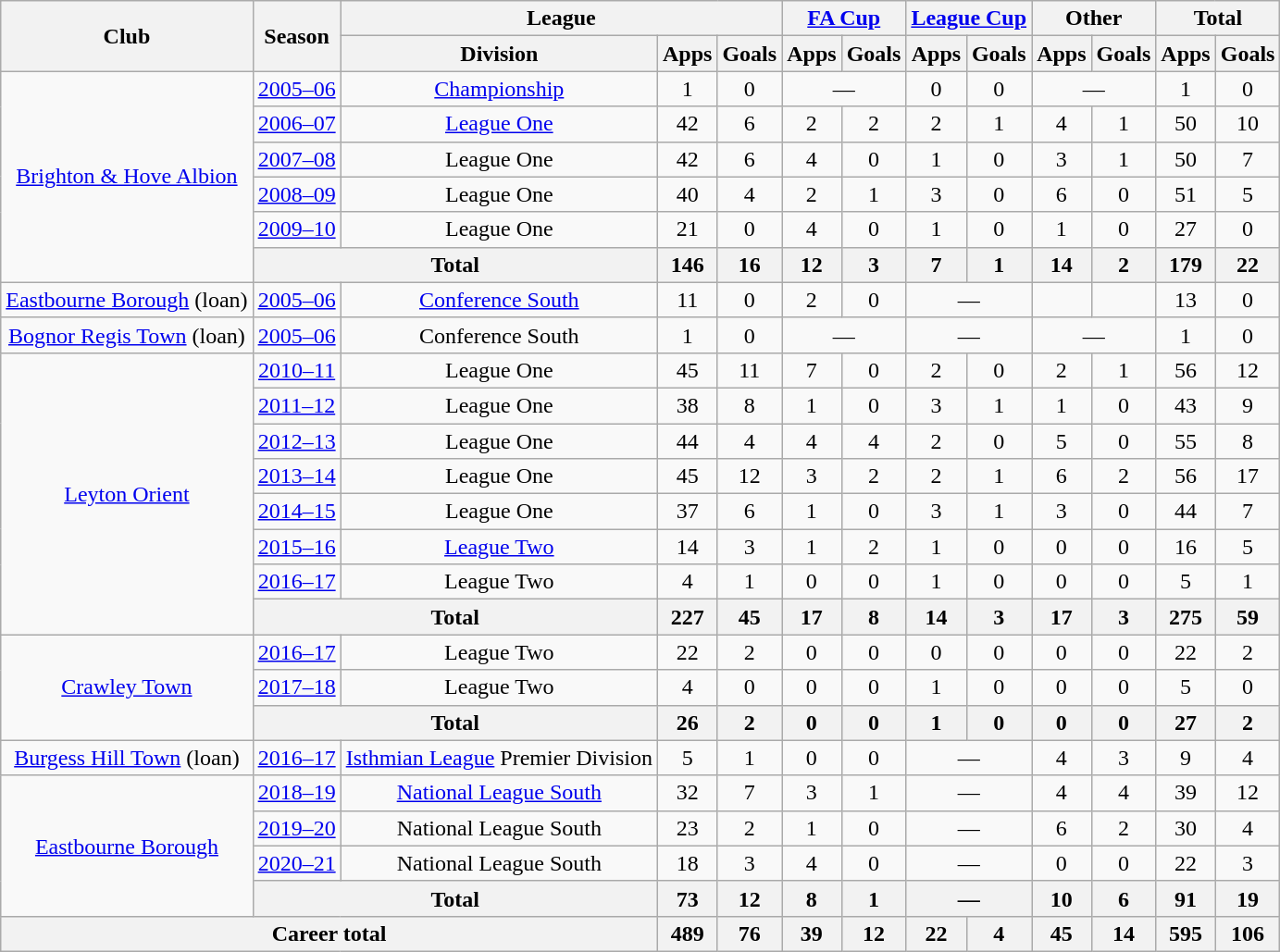<table class="wikitable" style="text-align: center;">
<tr>
<th rowspan="2">Club</th>
<th rowspan="2">Season</th>
<th colspan="3">League</th>
<th colspan="2"><a href='#'>FA Cup</a></th>
<th colspan="2"><a href='#'>League Cup</a></th>
<th colspan="2">Other</th>
<th colspan="2">Total</th>
</tr>
<tr>
<th>Division</th>
<th>Apps</th>
<th>Goals</th>
<th>Apps</th>
<th>Goals</th>
<th>Apps</th>
<th>Goals</th>
<th>Apps</th>
<th>Goals</th>
<th>Apps</th>
<th>Goals</th>
</tr>
<tr>
<td rowspan="6"><a href='#'>Brighton & Hove Albion</a></td>
<td><a href='#'>2005–06</a></td>
<td><a href='#'>Championship</a></td>
<td>1</td>
<td>0</td>
<td colspan="2">—</td>
<td>0</td>
<td>0</td>
<td colspan="2">—</td>
<td>1</td>
<td>0</td>
</tr>
<tr>
<td><a href='#'>2006–07</a></td>
<td><a href='#'>League One</a></td>
<td>42</td>
<td>6</td>
<td>2</td>
<td>2</td>
<td>2</td>
<td>1</td>
<td>4</td>
<td>1</td>
<td>50</td>
<td>10</td>
</tr>
<tr>
<td><a href='#'>2007–08</a></td>
<td>League One</td>
<td>42</td>
<td>6</td>
<td>4</td>
<td>0</td>
<td>1</td>
<td>0</td>
<td>3</td>
<td>1</td>
<td>50</td>
<td>7</td>
</tr>
<tr>
<td><a href='#'>2008–09</a></td>
<td>League One</td>
<td>40</td>
<td>4</td>
<td>2</td>
<td>1</td>
<td>3</td>
<td>0</td>
<td>6</td>
<td>0</td>
<td>51</td>
<td>5</td>
</tr>
<tr>
<td><a href='#'>2009–10</a></td>
<td>League One</td>
<td>21</td>
<td>0</td>
<td>4</td>
<td>0</td>
<td>1</td>
<td>0</td>
<td>1</td>
<td>0</td>
<td>27</td>
<td>0</td>
</tr>
<tr>
<th colspan="2">Total</th>
<th>146</th>
<th>16</th>
<th>12</th>
<th>3</th>
<th>7</th>
<th>1</th>
<th>14</th>
<th>2</th>
<th>179</th>
<th>22</th>
</tr>
<tr>
<td><a href='#'>Eastbourne Borough</a> (loan)</td>
<td><a href='#'>2005–06</a></td>
<td><a href='#'>Conference South</a></td>
<td>11</td>
<td>0</td>
<td>2</td>
<td>0</td>
<td colspan="2">—</td>
<td></td>
<td></td>
<td>13</td>
<td>0</td>
</tr>
<tr>
<td><a href='#'>Bognor Regis Town</a> (loan)</td>
<td><a href='#'>2005–06</a></td>
<td>Conference South</td>
<td>1</td>
<td>0</td>
<td colspan="2">—</td>
<td colspan="2">—</td>
<td colspan="2">—</td>
<td>1</td>
<td>0</td>
</tr>
<tr>
<td rowspan="8"><a href='#'>Leyton Orient</a></td>
<td><a href='#'>2010–11</a></td>
<td>League One</td>
<td>45</td>
<td>11</td>
<td>7</td>
<td>0</td>
<td>2</td>
<td>0</td>
<td>2</td>
<td>1</td>
<td>56</td>
<td>12</td>
</tr>
<tr>
<td><a href='#'>2011–12</a></td>
<td>League One</td>
<td>38</td>
<td>8</td>
<td>1</td>
<td>0</td>
<td>3</td>
<td>1</td>
<td>1</td>
<td>0</td>
<td>43</td>
<td>9</td>
</tr>
<tr>
<td><a href='#'>2012–13</a></td>
<td>League One</td>
<td>44</td>
<td>4</td>
<td>4</td>
<td>4</td>
<td>2</td>
<td>0</td>
<td>5</td>
<td>0</td>
<td>55</td>
<td>8</td>
</tr>
<tr>
<td><a href='#'>2013–14</a></td>
<td>League One</td>
<td>45</td>
<td>12</td>
<td>3</td>
<td>2</td>
<td>2</td>
<td>1</td>
<td>6</td>
<td>2</td>
<td>56</td>
<td>17</td>
</tr>
<tr>
<td><a href='#'>2014–15</a></td>
<td>League One</td>
<td>37</td>
<td>6</td>
<td>1</td>
<td>0</td>
<td>3</td>
<td>1</td>
<td>3</td>
<td>0</td>
<td>44</td>
<td>7</td>
</tr>
<tr>
<td><a href='#'>2015–16</a></td>
<td><a href='#'>League Two</a></td>
<td>14</td>
<td>3</td>
<td>1</td>
<td>2</td>
<td>1</td>
<td>0</td>
<td>0</td>
<td>0</td>
<td>16</td>
<td>5</td>
</tr>
<tr>
<td><a href='#'>2016–17</a></td>
<td>League Two</td>
<td>4</td>
<td>1</td>
<td>0</td>
<td>0</td>
<td>1</td>
<td>0</td>
<td>0</td>
<td>0</td>
<td>5</td>
<td>1</td>
</tr>
<tr>
<th colspan="2">Total</th>
<th>227</th>
<th>45</th>
<th>17</th>
<th>8</th>
<th>14</th>
<th>3</th>
<th>17</th>
<th>3</th>
<th>275</th>
<th>59</th>
</tr>
<tr>
<td rowspan="3"><a href='#'>Crawley Town</a></td>
<td><a href='#'>2016–17</a></td>
<td>League Two</td>
<td>22</td>
<td>2</td>
<td>0</td>
<td>0</td>
<td>0</td>
<td>0</td>
<td>0</td>
<td>0</td>
<td>22</td>
<td>2</td>
</tr>
<tr>
<td><a href='#'>2017–18</a></td>
<td>League Two</td>
<td>4</td>
<td>0</td>
<td>0</td>
<td>0</td>
<td>1</td>
<td>0</td>
<td>0</td>
<td>0</td>
<td>5</td>
<td>0</td>
</tr>
<tr>
<th colspan="2">Total</th>
<th>26</th>
<th>2</th>
<th>0</th>
<th>0</th>
<th>1</th>
<th>0</th>
<th>0</th>
<th>0</th>
<th>27</th>
<th>2</th>
</tr>
<tr>
<td rowspan="1"><a href='#'>Burgess Hill Town</a> (loan)</td>
<td><a href='#'>2016–17</a></td>
<td><a href='#'>Isthmian League</a> Premier Division</td>
<td>5</td>
<td>1</td>
<td>0</td>
<td>0</td>
<td colspan="2">—</td>
<td>4</td>
<td>3</td>
<td>9</td>
<td>4</td>
</tr>
<tr>
<td rowspan=4><a href='#'>Eastbourne Borough</a></td>
<td><a href='#'>2018–19</a></td>
<td><a href='#'>National League South</a></td>
<td>32</td>
<td>7</td>
<td>3</td>
<td>1</td>
<td colspan=2>—</td>
<td>4</td>
<td>4</td>
<td>39</td>
<td>12</td>
</tr>
<tr>
<td><a href='#'>2019–20</a></td>
<td>National League South</td>
<td>23</td>
<td>2</td>
<td>1</td>
<td>0</td>
<td colspan=2>—</td>
<td>6</td>
<td>2</td>
<td>30</td>
<td>4</td>
</tr>
<tr>
<td><a href='#'>2020–21</a></td>
<td>National League South</td>
<td>18</td>
<td>3</td>
<td>4</td>
<td>0</td>
<td colspan=2>—</td>
<td>0</td>
<td>0</td>
<td>22</td>
<td>3</td>
</tr>
<tr>
<th colspan=2>Total</th>
<th>73</th>
<th>12</th>
<th>8</th>
<th>1</th>
<th colspan=2>—</th>
<th>10</th>
<th>6</th>
<th>91</th>
<th>19</th>
</tr>
<tr>
<th colspan="3">Career total</th>
<th>489</th>
<th>76</th>
<th>39</th>
<th>12</th>
<th>22</th>
<th>4</th>
<th>45</th>
<th>14</th>
<th>595</th>
<th>106</th>
</tr>
</table>
